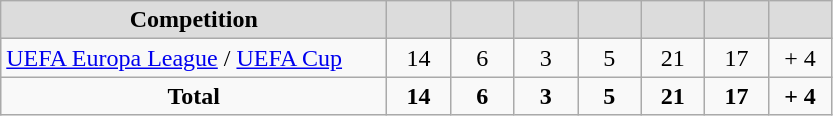<table class="wikitable" style="text-align: center;">
<tr>
<th style="width:250px; background:#dcdcdc;">Competition</th>
<th style="width:35px; background:#dcdcdc;"></th>
<th style="width:35px; background:#dcdcdc;"></th>
<th style="width:35px; background:#dcdcdc;"></th>
<th style="width:35px; background:#dcdcdc;"></th>
<th style="width:35px; background:#dcdcdc;"></th>
<th style="width:35px; background:#dcdcdc;"></th>
<th style="width:35px; background:#dcdcdc;"></th>
</tr>
<tr>
<td align=left><a href='#'>UEFA Europa League</a> / <a href='#'>UEFA Cup</a></td>
<td>14</td>
<td>6</td>
<td>3</td>
<td>5</td>
<td>21</td>
<td>17</td>
<td>+ 4</td>
</tr>
<tr>
<td><strong>Total</strong></td>
<td><strong>14</strong></td>
<td><strong>6</strong></td>
<td><strong>3</strong></td>
<td><strong>5</strong></td>
<td><strong>21</strong></td>
<td><strong>17</strong></td>
<td><strong>+ 4</strong></td>
</tr>
</table>
